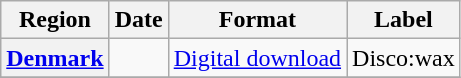<table class="wikitable sortable plainrowheaders" style="text-align:center">
<tr>
<th>Region</th>
<th>Date</th>
<th>Format</th>
<th>Label</th>
</tr>
<tr>
<th scope="row"><a href='#'>Denmark</a></th>
<td></td>
<td><a href='#'>Digital download</a></td>
<td>Disco:wax</td>
</tr>
<tr>
</tr>
</table>
